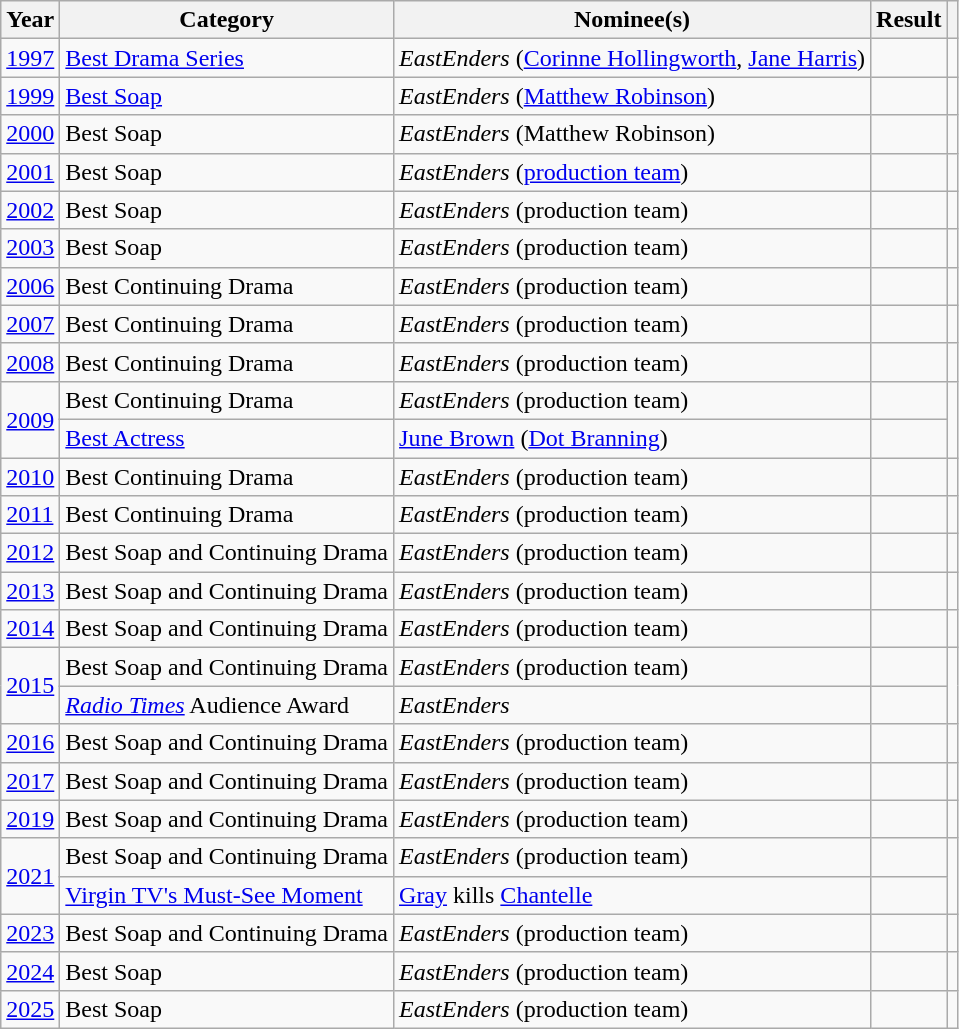<table class="wikitable">
<tr>
<th>Year</th>
<th>Category</th>
<th>Nominee(s)</th>
<th>Result</th>
<th></th>
</tr>
<tr>
<td><a href='#'>1997</a></td>
<td><a href='#'>Best Drama Series</a></td>
<td><em>EastEnders</em> (<a href='#'>Corinne Hollingworth</a>, <a href='#'>Jane Harris</a>)</td>
<td></td>
<td align="center"></td>
</tr>
<tr>
<td><a href='#'>1999</a></td>
<td><a href='#'>Best Soap</a></td>
<td><em>EastEnders</em> (<a href='#'>Matthew Robinson</a>)</td>
<td></td>
<td align="center"></td>
</tr>
<tr>
<td><a href='#'>2000</a></td>
<td>Best Soap</td>
<td><em>EastEnders</em> (Matthew Robinson)</td>
<td></td>
<td align="center"></td>
</tr>
<tr>
<td><a href='#'>2001</a></td>
<td>Best Soap</td>
<td><em>EastEnders</em> (<a href='#'>production team</a>)</td>
<td></td>
<td align="center"></td>
</tr>
<tr>
<td><a href='#'>2002</a></td>
<td>Best Soap</td>
<td><em>EastEnders</em> (production team)</td>
<td></td>
<td align="center"></td>
</tr>
<tr>
<td><a href='#'>2003</a></td>
<td>Best Soap</td>
<td><em>EastEnders</em> (production team)</td>
<td></td>
<td align="center"></td>
</tr>
<tr>
<td><a href='#'>2006</a></td>
<td>Best Continuing Drama</td>
<td><em>EastEnders</em> (production team)</td>
<td></td>
<td align="center"></td>
</tr>
<tr>
<td><a href='#'>2007</a></td>
<td>Best Continuing Drama</td>
<td><em>EastEnders</em> (production team)</td>
<td></td>
<td align="center"></td>
</tr>
<tr>
<td><a href='#'>2008</a></td>
<td>Best Continuing Drama</td>
<td><em>EastEnders</em> (production team)</td>
<td></td>
<td align="center"></td>
</tr>
<tr>
<td rowspan="2"><a href='#'>2009</a></td>
<td>Best Continuing Drama</td>
<td><em>EastEnders</em> (production team)</td>
<td></td>
<td rowspan="2" align="center"></td>
</tr>
<tr>
<td><a href='#'>Best Actress</a></td>
<td><a href='#'>June Brown</a> (<a href='#'>Dot Branning</a>)</td>
<td></td>
</tr>
<tr>
<td><a href='#'>2010</a></td>
<td>Best Continuing Drama</td>
<td><em>EastEnders</em> (production team)</td>
<td></td>
<td align="center"></td>
</tr>
<tr>
<td><a href='#'>2011</a></td>
<td>Best Continuing Drama</td>
<td><em>EastEnders</em> (production team)</td>
<td></td>
<td align="center"></td>
</tr>
<tr>
<td><a href='#'>2012</a></td>
<td>Best Soap and Continuing Drama</td>
<td><em>EastEnders</em> (production team)</td>
<td></td>
<td align="center"></td>
</tr>
<tr>
<td><a href='#'>2013</a></td>
<td>Best Soap and Continuing Drama</td>
<td><em>EastEnders</em> (production team)</td>
<td></td>
<td align="center"></td>
</tr>
<tr>
<td><a href='#'>2014</a></td>
<td>Best Soap and Continuing Drama</td>
<td><em>EastEnders</em> (production team)</td>
<td></td>
<td align="center"></td>
</tr>
<tr>
<td rowspan="2"><a href='#'>2015</a></td>
<td>Best Soap and Continuing Drama</td>
<td><em>EastEnders</em> (production team)</td>
<td></td>
<td rowspan="2" align="center"></td>
</tr>
<tr>
<td><em><a href='#'>Radio Times</a></em> Audience Award</td>
<td><em>EastEnders</em></td>
<td></td>
</tr>
<tr>
<td><a href='#'>2016</a></td>
<td>Best Soap and Continuing Drama</td>
<td><em>EastEnders</em> (production team)</td>
<td></td>
<td align="center"></td>
</tr>
<tr>
<td><a href='#'>2017</a></td>
<td>Best Soap and Continuing Drama</td>
<td><em>EastEnders</em> (production team)</td>
<td></td>
<td align="center"></td>
</tr>
<tr>
<td><a href='#'>2019</a></td>
<td>Best Soap and Continuing Drama</td>
<td><em>EastEnders</em> (production team)</td>
<td></td>
<td align="center"></td>
</tr>
<tr>
<td rowspan="2"><a href='#'>2021</a></td>
<td>Best Soap and Continuing Drama</td>
<td><em>EastEnders</em> (production team)</td>
<td></td>
<td rowspan="2" align="center"></td>
</tr>
<tr>
<td><a href='#'>Virgin TV's Must-See Moment</a></td>
<td><a href='#'>Gray</a> kills <a href='#'>Chantelle</a></td>
<td></td>
</tr>
<tr>
<td><a href='#'>2023</a></td>
<td>Best Soap and Continuing Drama</td>
<td><em>EastEnders</em> (production team)</td>
<td></td>
<td align="center"></td>
</tr>
<tr>
<td><a href='#'>2024</a></td>
<td>Best Soap</td>
<td><em>EastEnders</em> (production team)</td>
<td></td>
<td align="center"></td>
</tr>
<tr>
<td><a href='#'>2025</a></td>
<td>Best Soap</td>
<td><em>EastEnders</em> (production team)</td>
<td></td>
<td align="center"></td>
</tr>
</table>
